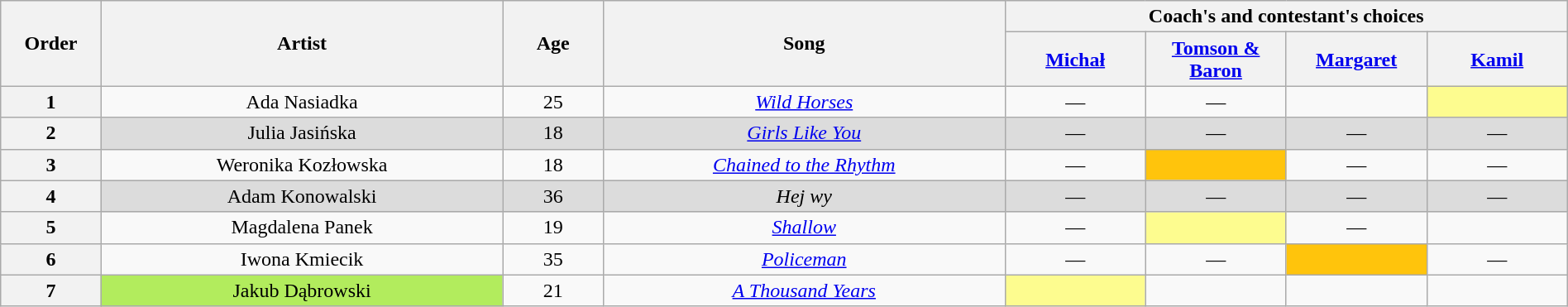<table class="wikitable" style="text-align:center; width:100%;">
<tr>
<th scope="col" rowspan="2" style="width:05%;">Order</th>
<th scope="col" rowspan="2" style="width:20%;">Artist</th>
<th scope="col" rowspan="2" style="width:05%;">Age</th>
<th scope="col" rowspan="2" style="width:20%;">Song</th>
<th scope="col" colspan="4" style="width:32%;">Coach's and contestant's choices</th>
</tr>
<tr>
<th style="width:07%;"><a href='#'>Michał</a></th>
<th style="width:07%;"><a href='#'>Tomson & Baron</a></th>
<th style="width:07%;"><a href='#'>Margaret</a></th>
<th style="width:07%;"><a href='#'>Kamil</a></th>
</tr>
<tr>
<th>1</th>
<td>Ada Nasiadka</td>
<td>25</td>
<td><em><a href='#'>Wild Horses</a></em></td>
<td>—</td>
<td>—</td>
<td><strong></strong></td>
<td style="background:#fdfc8f;"><strong></strong></td>
</tr>
<tr>
<th>2</th>
<td style="background:#DCDCDC;">Julia Jasińska</td>
<td style="background:#DCDCDC;">18</td>
<td style="background:#DCDCDC;"><em><a href='#'>Girls Like You</a></em></td>
<td style="background:#DCDCDC;">—</td>
<td style="background:#DCDCDC;">—</td>
<td style="background:#DCDCDC;">—</td>
<td style="background:#DCDCDC;">—</td>
</tr>
<tr>
<th>3</th>
<td>Weronika Kozłowska</td>
<td>18</td>
<td><em><a href='#'>Chained to the Rhythm</a></em></td>
<td>—</td>
<td style="background:#ffc40c;"><strong></strong></td>
<td>—</td>
<td>—</td>
</tr>
<tr>
<th>4</th>
<td style="background:#DCDCDC;">Adam Konowalski</td>
<td style="background:#DCDCDC;">36</td>
<td style="background:#DCDCDC;"><em>Hej wy</em></td>
<td style="background:#DCDCDC;">—</td>
<td style="background:#DCDCDC;">—</td>
<td style="background:#DCDCDC;">—</td>
<td style="background:#DCDCDC;">—</td>
</tr>
<tr>
<th>5</th>
<td>Magdalena Panek</td>
<td>19</td>
<td><em><a href='#'>Shallow</a></em></td>
<td>—</td>
<td style="background:#fdfc8f;"><strong></strong></td>
<td>—</td>
<td><strong></strong></td>
</tr>
<tr>
<th>6</th>
<td>Iwona Kmiecik</td>
<td>35</td>
<td><em><a href='#'>Policeman</a></em></td>
<td>—</td>
<td>—</td>
<td style="background:#ffc40c;"><strong></strong></td>
<td>—</td>
</tr>
<tr>
<th>7</th>
<td style="background:#B2EC5D;">Jakub Dąbrowski</td>
<td>21</td>
<td><em><a href='#'>A Thousand Years</a></em></td>
<td style="background:#fdfc8f;"><strong></strong></td>
<td><strong></strong></td>
<td><strong></strong></td>
<td><strong></strong></td>
</tr>
</table>
